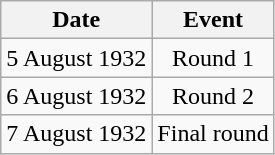<table class = "wikitable" style="text-align:center;">
<tr>
<th>Date</th>
<th>Event</th>
</tr>
<tr>
<td>5 August 1932</td>
<td>Round 1</td>
</tr>
<tr>
<td>6 August 1932</td>
<td>Round 2</td>
</tr>
<tr>
<td>7 August 1932</td>
<td>Final round</td>
</tr>
</table>
